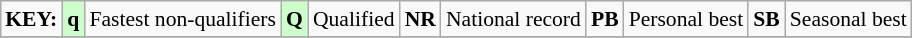<table class="wikitable" style="margin:0.5em auto; font-size:90%;">
<tr>
<td><strong>KEY:</strong></td>
<td bgcolor=ccffcc align=center><strong>q</strong></td>
<td>Fastest non-qualifiers</td>
<td bgcolor=ccffcc align=center><strong>Q</strong></td>
<td>Qualified</td>
<td align=center><strong>NR</strong></td>
<td>National record</td>
<td align=center><strong>PB</strong></td>
<td>Personal best</td>
<td align=center><strong>SB</strong></td>
<td>Seasonal best</td>
</tr>
<tr>
</tr>
</table>
